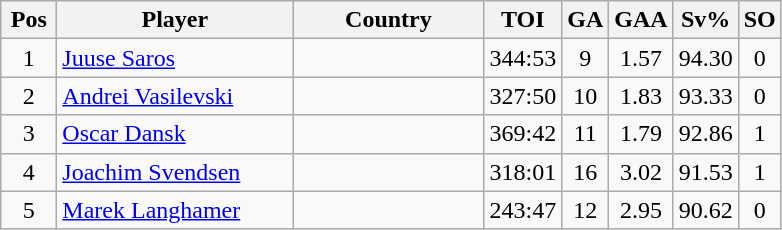<table class="wikitable sortable" style="text-align: center;">
<tr>
<th width=30>Pos</th>
<th width=150>Player</th>
<th width=120>Country</th>
<th width=20>TOI</th>
<th width=20>GA</th>
<th width=20>GAA</th>
<th width=20>Sv%</th>
<th width=20>SO</th>
</tr>
<tr>
<td>1</td>
<td align=left><a href='#'>Juuse Saros</a></td>
<td align=left></td>
<td>344:53</td>
<td>9</td>
<td>1.57</td>
<td>94.30</td>
<td>0</td>
</tr>
<tr>
<td>2</td>
<td align=left><a href='#'>Andrei Vasilevski</a></td>
<td align=left></td>
<td>327:50</td>
<td>10</td>
<td>1.83</td>
<td>93.33</td>
<td>0</td>
</tr>
<tr>
<td>3</td>
<td align=left><a href='#'>Oscar Dansk</a></td>
<td align=left></td>
<td>369:42</td>
<td>11</td>
<td>1.79</td>
<td>92.86</td>
<td>1</td>
</tr>
<tr>
<td>4</td>
<td align=left><a href='#'>Joachim Svendsen</a></td>
<td align=left></td>
<td>318:01</td>
<td>16</td>
<td>3.02</td>
<td>91.53</td>
<td>1</td>
</tr>
<tr>
<td>5</td>
<td align=left><a href='#'>Marek Langhamer</a></td>
<td align=left></td>
<td>243:47</td>
<td>12</td>
<td>2.95</td>
<td>90.62</td>
<td>0</td>
</tr>
</table>
